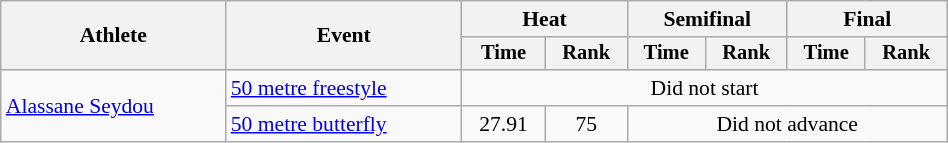<table class="wikitable" style="text-align:center; font-size:90%; width:50%;">
<tr>
<th rowspan="2">Athlete</th>
<th rowspan="2">Event</th>
<th colspan="2">Heat</th>
<th colspan="2">Semifinal</th>
<th colspan="2">Final</th>
</tr>
<tr style="font-size:95%">
<th>Time</th>
<th>Rank</th>
<th>Time</th>
<th>Rank</th>
<th>Time</th>
<th>Rank</th>
</tr>
<tr>
<td align=left rowspan=2><a href='#'>Alassane Seydou</a></td>
<td align=left><a href='#'>50 metre freestyle</a></td>
<td colspan=6>Did not start</td>
</tr>
<tr>
<td align=left><a href='#'>50 metre butterfly</a></td>
<td>27.91</td>
<td>75</td>
<td colspan=4>Did not advance</td>
</tr>
</table>
